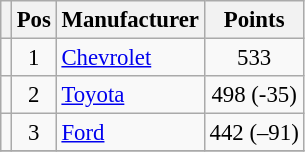<table class="wikitable" style="font-size: 95%;">
<tr>
<th></th>
<th>Pos</th>
<th>Manufacturer</th>
<th>Points</th>
</tr>
<tr>
<td align="left"></td>
<td style="text-align:center;">1</td>
<td><a href='#'>Chevrolet</a></td>
<td style="text-align:center;">533</td>
</tr>
<tr>
<td align="left"></td>
<td style="text-align:center;">2</td>
<td><a href='#'>Toyota</a></td>
<td style="text-align:center;">498 (-35)</td>
</tr>
<tr>
<td align="left"></td>
<td style="text-align:center;">3</td>
<td><a href='#'>Ford</a></td>
<td style="text-align:center;">442 (–91)</td>
</tr>
<tr class="sortbottom">
</tr>
</table>
